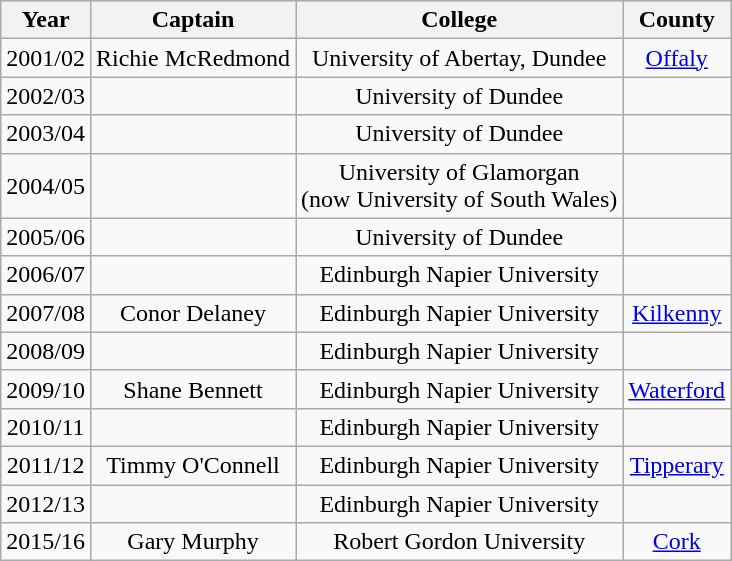<table class="wikitable">
<tr style="background:#efefef">
<th>Year</th>
<th>Captain</th>
<th>College</th>
<th>County</th>
</tr>
<tr align="center">
<td>2001/02</td>
<td>Richie McRedmond</td>
<td>University of Abertay, Dundee</td>
<td><a href='#'>Offaly</a></td>
</tr>
<tr align="center">
<td>2002/03</td>
<td></td>
<td>University of Dundee</td>
<td></td>
</tr>
<tr align="center">
<td>2003/04</td>
<td></td>
<td>University of Dundee</td>
<td></td>
</tr>
<tr align="center">
<td>2004/05</td>
<td></td>
<td>University of Glamorgan<br>(now University of South Wales)</td>
<td></td>
</tr>
<tr align="center">
<td>2005/06</td>
<td></td>
<td>University of Dundee</td>
<td></td>
</tr>
<tr align="center">
<td>2006/07</td>
<td></td>
<td>Edinburgh Napier University</td>
<td></td>
</tr>
<tr align="center">
<td>2007/08</td>
<td>Conor Delaney</td>
<td>Edinburgh Napier University</td>
<td><a href='#'>Kilkenny</a></td>
</tr>
<tr align="center">
<td>2008/09</td>
<td></td>
<td>Edinburgh Napier University</td>
<td></td>
</tr>
<tr align="center">
<td>2009/10</td>
<td>Shane Bennett</td>
<td>Edinburgh Napier University</td>
<td><a href='#'>Waterford</a></td>
</tr>
<tr align="center">
<td>2010/11</td>
<td></td>
<td>Edinburgh Napier University</td>
<td></td>
</tr>
<tr align="center">
<td>2011/12</td>
<td>Timmy O'Connell</td>
<td>Edinburgh Napier University</td>
<td><a href='#'>Tipperary</a></td>
</tr>
<tr align="center">
<td>2012/13</td>
<td></td>
<td>Edinburgh Napier University</td>
<td></td>
</tr>
<tr align="center">
<td>2015/16</td>
<td>Gary Murphy</td>
<td>Robert Gordon University</td>
<td><a href='#'>Cork</a></td>
</tr>
</table>
